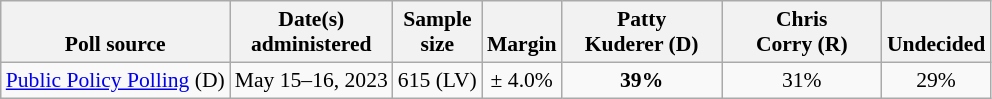<table class="wikitable" style="font-size:90%;text-align:center;">
<tr valign=bottom>
<th>Poll source</th>
<th>Date(s)<br>administered</th>
<th>Sample<br>size</th>
<th>Margin<br></th>
<th style="width:100px;">Patty<br>Kuderer (D)</th>
<th style="width:100px;">Chris<br>Corry (R)</th>
<th>Undecided</th>
</tr>
<tr>
<td style="text-align:left;"><a href='#'>Public Policy Polling</a> (D)</td>
<td>May 15–16, 2023</td>
<td>615 (LV)</td>
<td>± 4.0%</td>
<td><strong>39%</strong></td>
<td>31%</td>
<td>29%</td>
</tr>
</table>
